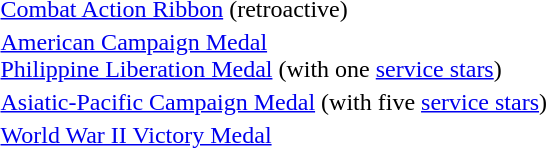<table>
<tr>
<td></td>
<td><a href='#'>Combat Action Ribbon</a> (retroactive)</td>
</tr>
<tr>
<td></td>
<td><a href='#'>American Campaign Medal</a><br><a href='#'>Philippine Liberation Medal</a> (with one <a href='#'>service stars</a>)</td>
</tr>
<tr>
<td></td>
<td><a href='#'>Asiatic-Pacific Campaign Medal</a> (with five <a href='#'>service stars</a>)</td>
</tr>
<tr>
<td></td>
<td><a href='#'>World War II Victory Medal</a></td>
</tr>
</table>
